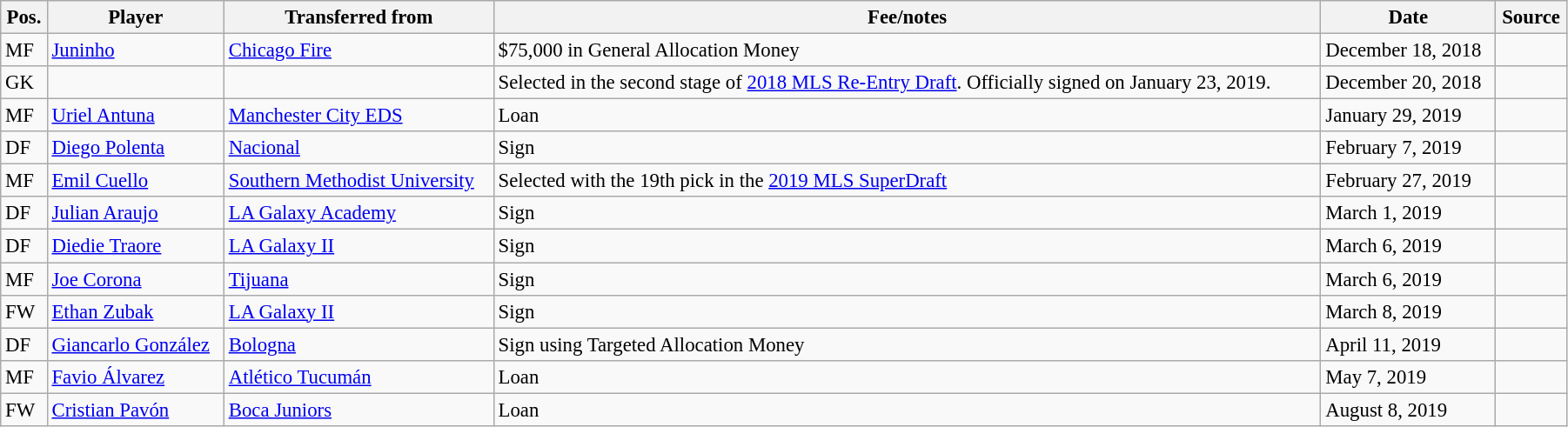<table class="wikitable sortable" style="width:95%; text-align:center; font-size:95%; text-align:left;">
<tr>
<th>Pos.</th>
<th>Player</th>
<th>Transferred from</th>
<th>Fee/notes</th>
<th>Date</th>
<th>Source</th>
</tr>
<tr>
<td>MF</td>
<td> <a href='#'>Juninho</a></td>
<td> <a href='#'>Chicago Fire</a></td>
<td>$75,000 in General Allocation Money</td>
<td>December 18, 2018</td>
<td align=center></td>
</tr>
<tr>
<td>GK</td>
<td></td>
<td></td>
<td>Selected in the second stage of <a href='#'>2018 MLS Re-Entry Draft</a>. Officially signed on January 23, 2019.</td>
<td>December 20, 2018</td>
<td align=center></td>
</tr>
<tr>
<td>MF</td>
<td> <a href='#'>Uriel Antuna</a></td>
<td> <a href='#'>Manchester City EDS</a></td>
<td>Loan</td>
<td>January 29, 2019</td>
<td align=center></td>
</tr>
<tr>
<td>DF</td>
<td> <a href='#'>Diego Polenta</a></td>
<td> <a href='#'>Nacional</a></td>
<td>Sign</td>
<td>February 7, 2019</td>
<td align=center></td>
</tr>
<tr>
<td>MF</td>
<td> <a href='#'>Emil Cuello</a></td>
<td> <a href='#'>Southern Methodist University</a></td>
<td>Selected with the 19th pick in the <a href='#'>2019 MLS SuperDraft</a></td>
<td>February 27, 2019</td>
<td align=center></td>
</tr>
<tr>
<td>DF</td>
<td> <a href='#'>Julian Araujo</a></td>
<td> <a href='#'>LA Galaxy Academy</a></td>
<td>Sign</td>
<td>March 1, 2019</td>
<td align=center></td>
</tr>
<tr>
<td>DF</td>
<td> <a href='#'>Diedie Traore</a></td>
<td> <a href='#'>LA Galaxy II</a></td>
<td>Sign</td>
<td>March 6, 2019</td>
<td align=center></td>
</tr>
<tr>
<td>MF</td>
<td> <a href='#'>Joe Corona</a></td>
<td> <a href='#'>Tijuana</a></td>
<td>Sign</td>
<td>March 6, 2019</td>
<td align=center></td>
</tr>
<tr>
<td>FW</td>
<td> <a href='#'>Ethan Zubak</a></td>
<td> <a href='#'>LA Galaxy II</a></td>
<td>Sign</td>
<td>March 8, 2019</td>
<td align=center></td>
</tr>
<tr>
<td>DF</td>
<td> <a href='#'>Giancarlo González</a></td>
<td> <a href='#'>Bologna</a></td>
<td>Sign using Targeted Allocation Money</td>
<td>April 11, 2019</td>
<td align=center></td>
</tr>
<tr>
<td>MF</td>
<td> <a href='#'>Favio Álvarez</a></td>
<td> <a href='#'>Atlético Tucumán</a></td>
<td>Loan</td>
<td>May 7, 2019</td>
<td align=center></td>
</tr>
<tr>
<td>FW</td>
<td> <a href='#'>Cristian Pavón</a></td>
<td> <a href='#'>Boca Juniors</a></td>
<td>Loan</td>
<td>August 8, 2019</td>
<td align=center></td>
</tr>
</table>
